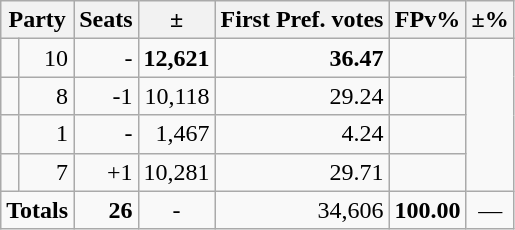<table class=wikitable>
<tr>
<th colspan=2 align=center>Party</th>
<th valign=top>Seats</th>
<th valign=top>±</th>
<th valign=top>First Pref. votes</th>
<th valign=top>FPv%</th>
<th valign=top>±%</th>
</tr>
<tr>
<td></td>
<td align=right>10</td>
<td align=right>-</td>
<td align=right><strong>12,621</strong></td>
<td align=right><strong>36.47</strong></td>
<td align=right></td>
</tr>
<tr>
<td></td>
<td align=right>8</td>
<td align=right>-1</td>
<td align=right>10,118</td>
<td align=right>29.24</td>
<td align=right></td>
</tr>
<tr>
<td></td>
<td align=right>1</td>
<td align=right>-</td>
<td align=right>1,467</td>
<td align=right>4.24</td>
<td align=right></td>
</tr>
<tr>
<td></td>
<td align=right>7</td>
<td align=right>+1</td>
<td align=right>10,281</td>
<td align=right>29.71</td>
<td align=right></td>
</tr>
<tr>
<td colspan=2 align=center><strong>Totals</strong></td>
<td align=right><strong>26</strong></td>
<td align=center>-</td>
<td align=right>34,606</td>
<td align=center><strong>100.00</strong></td>
<td align=center>—</td>
</tr>
</table>
